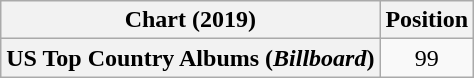<table class="wikitable plainrowheaders" style="text-align:center">
<tr>
<th scope="col">Chart (2019)</th>
<th scope="col">Position</th>
</tr>
<tr>
<th scope="row">US Top Country Albums (<em>Billboard</em>)</th>
<td>99</td>
</tr>
</table>
